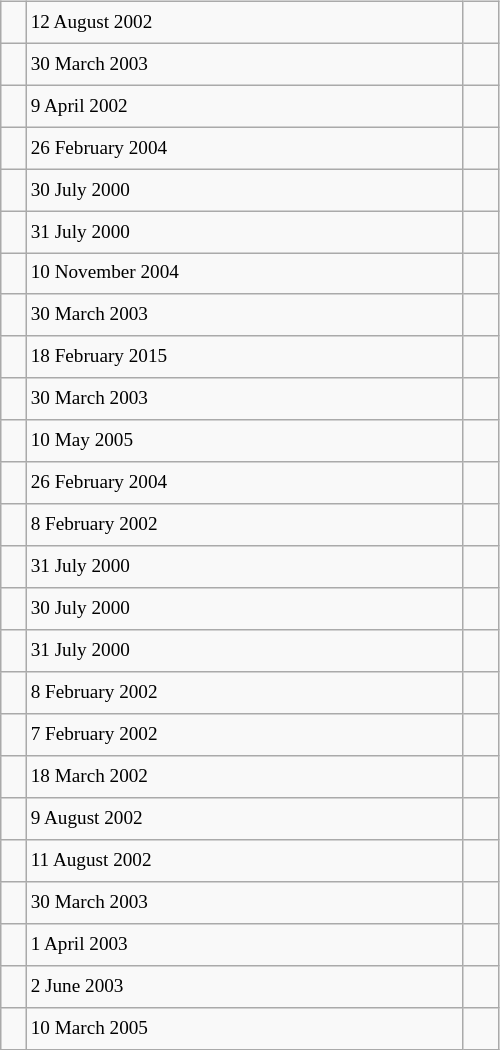<table class="wikitable" style="font-size: 80%; float: left; width: 26em; margin-right: 1em; height: 700px">
<tr>
<td></td>
<td>12 August 2002</td>
<td> </td>
</tr>
<tr>
<td></td>
<td>30 March 2003</td>
<td> </td>
</tr>
<tr>
<td></td>
<td>9 April 2002</td>
<td> </td>
</tr>
<tr>
<td></td>
<td>26 February 2004</td>
<td> </td>
</tr>
<tr>
<td></td>
<td>30 July 2000</td>
<td> </td>
</tr>
<tr>
<td></td>
<td>31 July 2000</td>
<td> </td>
</tr>
<tr>
<td></td>
<td>10 November 2004</td>
<td> </td>
</tr>
<tr>
<td></td>
<td>30 March 2003</td>
<td> </td>
</tr>
<tr>
<td></td>
<td>18 February 2015</td>
<td> </td>
</tr>
<tr>
<td></td>
<td>30 March 2003</td>
<td> </td>
</tr>
<tr>
<td></td>
<td>10 May 2005</td>
<td> </td>
</tr>
<tr>
<td></td>
<td>26 February 2004</td>
<td> </td>
</tr>
<tr>
<td></td>
<td>8 February 2002</td>
<td> </td>
</tr>
<tr>
<td></td>
<td>31 July 2000</td>
<td> </td>
</tr>
<tr>
<td></td>
<td>30 July 2000</td>
<td> </td>
</tr>
<tr>
<td></td>
<td>31 July 2000</td>
<td> </td>
</tr>
<tr>
<td></td>
<td>8 February 2002</td>
<td> </td>
</tr>
<tr>
<td></td>
<td>7 February 2002</td>
<td> </td>
</tr>
<tr>
<td></td>
<td>18 March 2002</td>
<td> </td>
</tr>
<tr>
<td></td>
<td>9 August 2002</td>
<td> </td>
</tr>
<tr>
<td></td>
<td>11 August 2002</td>
<td> </td>
</tr>
<tr>
<td></td>
<td>30 March 2003</td>
<td> </td>
</tr>
<tr>
<td></td>
<td>1 April 2003</td>
<td> </td>
</tr>
<tr>
<td></td>
<td>2 June 2003</td>
<td> </td>
</tr>
<tr>
<td></td>
<td>10 March 2005</td>
<td> </td>
</tr>
</table>
